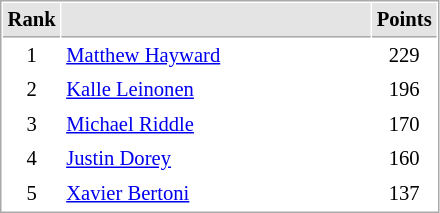<table cellspacing="1" cellpadding="3" style="border:1px solid #AAAAAA;font-size:86%">
<tr bgcolor="#E4E4E4">
<th style="border-bottom:1px solid #AAAAAA" width=10>Rank</th>
<th style="border-bottom:1px solid #AAAAAA" width=200></th>
<th style="border-bottom:1px solid #AAAAAA" width=20>Points</th>
</tr>
<tr>
<td align="center">1</td>
<td> <a href='#'>Matthew Hayward</a></td>
<td align=center>229</td>
</tr>
<tr>
<td align="center">2</td>
<td> <a href='#'>Kalle Leinonen</a></td>
<td align=center>196</td>
</tr>
<tr>
<td align="center">3</td>
<td> <a href='#'>Michael Riddle</a></td>
<td align=center>170</td>
</tr>
<tr>
<td align="center">4</td>
<td> <a href='#'>Justin Dorey</a></td>
<td align=center>160</td>
</tr>
<tr>
<td align="center">5</td>
<td> <a href='#'>Xavier Bertoni</a></td>
<td align=center>137</td>
</tr>
</table>
